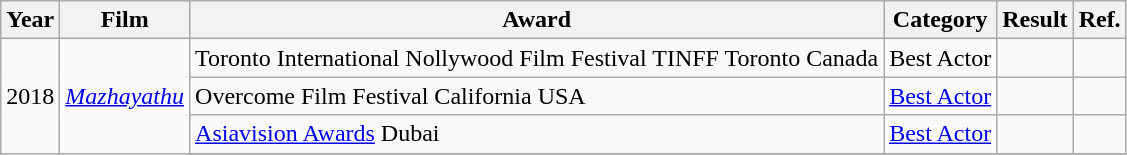<table class="wikitable">
<tr>
<th>Year</th>
<th>Film</th>
<th>Award</th>
<th>Category</th>
<th>Result</th>
<th>Ref.</th>
</tr>
<tr>
<td rowspan="5">2018</td>
<td rowspan="5"><em><a href='#'>Mazhayathu</a></em></td>
<td>Toronto International Nollywood Film Festival TINFF Toronto Canada</td>
<td>Best Actor</td>
<td></td>
<td></td>
</tr>
<tr>
<td>Overcome Film Festival California USA</td>
<td><a href='#'>Best Actor</a></td>
<td></td>
<td></td>
</tr>
<tr>
<td><a href='#'>Asiavision Awards</a> Dubai</td>
<td><a href='#'>Best Actor</a></td>
<td></td>
<td></td>
</tr>
<tr>
</tr>
</table>
